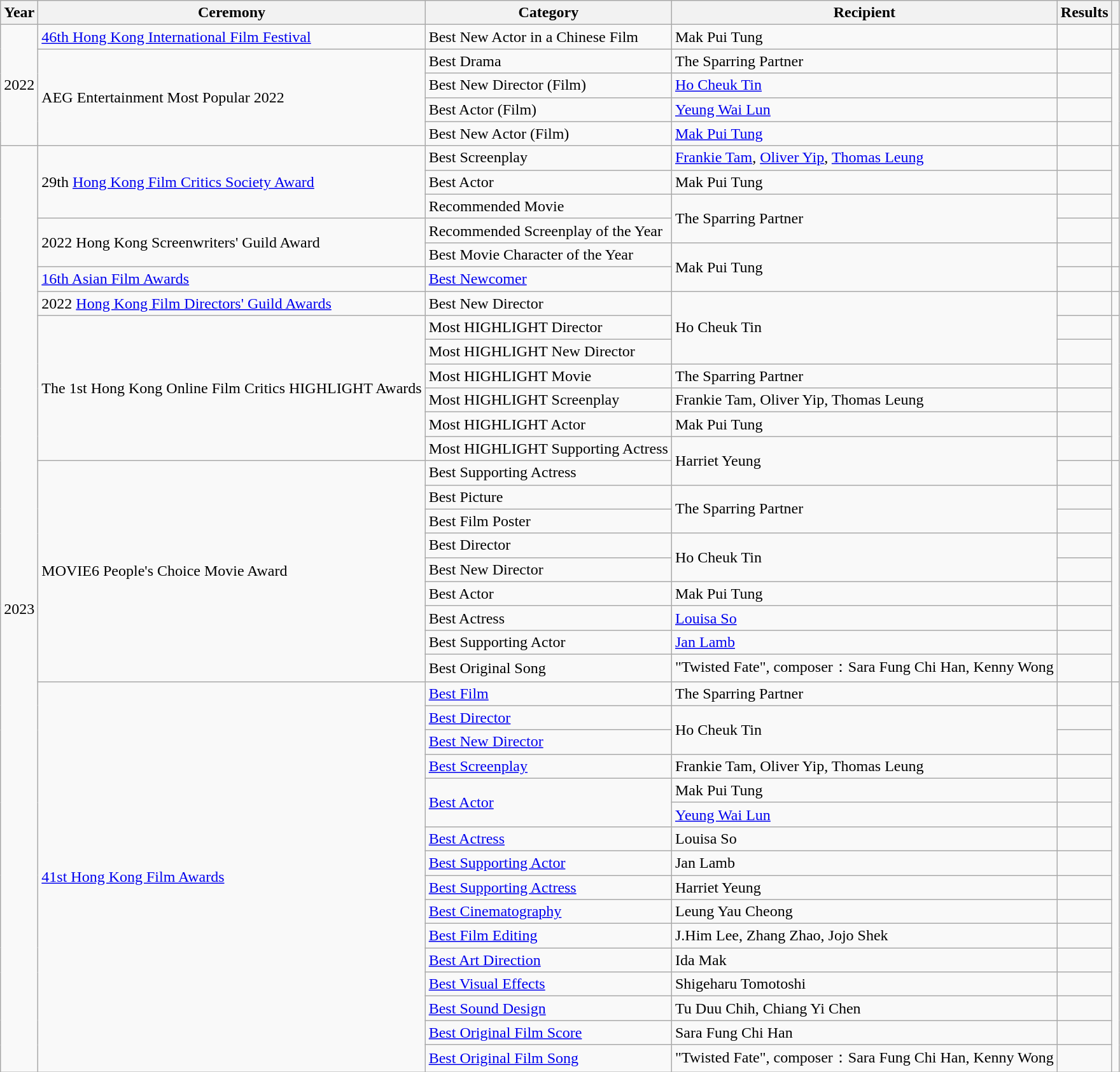<table class=wikitable>
<tr>
<th>Year</th>
<th>Ceremony</th>
<th>Category</th>
<th>Recipient</th>
<th>Results</th>
<th scope=col class="unsortable"></th>
</tr>
<tr>
<td rowspan=5>2022</td>
<td><a href='#'>46th Hong Kong International Film Festival</a></td>
<td>Best New Actor in a Chinese Film</td>
<td>Mak Pui Tung</td>
<td></td>
<td></td>
</tr>
<tr>
<td rowspan=4>AEG Entertainment Most Popular 2022</td>
<td>Best Drama</td>
<td>The Sparring Partner</td>
<td></td>
<td rowspan=4></td>
</tr>
<tr>
<td>Best New Director (Film)</td>
<td><a href='#'>Ho Cheuk Tin</a></td>
<td></td>
</tr>
<tr>
<td>Best Actor (Film)</td>
<td><a href='#'>Yeung Wai Lun</a></td>
<td></td>
</tr>
<tr>
<td>Best New Actor (Film)</td>
<td><a href='#'>Mak Pui Tung</a></td>
<td></td>
</tr>
<tr>
<td rowspan=38>2023</td>
<td rowspan=3>29th <a href='#'>Hong Kong Film Critics Society Award</a></td>
<td>Best Screenplay</td>
<td><a href='#'>Frankie Tam</a>, <a href='#'>Oliver Yip</a>, <a href='#'>Thomas Leung</a></td>
<td></td>
<td rowspan=3></td>
</tr>
<tr>
<td>Best Actor</td>
<td>Mak Pui Tung</td>
<td></td>
</tr>
<tr>
<td>Recommended Movie</td>
<td rowspan=2>The Sparring Partner</td>
<td></td>
</tr>
<tr>
<td rowspan=2>2022 Hong Kong Screenwriters' Guild Award</td>
<td>Recommended Screenplay of the Year</td>
<td></td>
<td rowspan=2></td>
</tr>
<tr>
<td>Best Movie Character of the Year</td>
<td rowspan=2>Mak Pui Tung</td>
<td></td>
</tr>
<tr>
<td><a href='#'>16th Asian Film Awards</a></td>
<td><a href='#'>Best Newcomer</a></td>
<td></td>
<td></td>
</tr>
<tr>
<td>2022 <a href='#'>Hong Kong Film Directors' Guild Awards</a></td>
<td>Best New Director</td>
<td rowspan=3>Ho Cheuk Tin</td>
<td></td>
<td></td>
</tr>
<tr>
<td rowspan=6>The 1st Hong Kong Online Film Critics HIGHLIGHT Awards</td>
<td>Most HIGHLIGHT Director</td>
<td></td>
<td rowspan=6></td>
</tr>
<tr>
<td>Most HIGHLIGHT New Director</td>
<td></td>
</tr>
<tr>
<td>Most HIGHLIGHT Movie</td>
<td>The Sparring Partner</td>
<td></td>
</tr>
<tr>
<td>Most HIGHLIGHT Screenplay</td>
<td>Frankie Tam, Oliver Yip, Thomas Leung</td>
<td></td>
</tr>
<tr>
<td>Most HIGHLIGHT Actor</td>
<td>Mak Pui Tung</td>
<td></td>
</tr>
<tr>
<td>Most HIGHLIGHT Supporting Actress</td>
<td rowspan=2>Harriet Yeung</td>
<td></td>
</tr>
<tr>
<td rowspan=9>MOVIE6 People's Choice Movie Award</td>
<td>Best Supporting Actress</td>
<td></td>
<td rowspan=9></td>
</tr>
<tr>
<td>Best Picture</td>
<td rowspan=2>The Sparring Partner</td>
<td></td>
</tr>
<tr>
<td>Best Film Poster</td>
<td></td>
</tr>
<tr>
<td>Best Director</td>
<td rowspan=2>Ho Cheuk Tin</td>
<td></td>
</tr>
<tr>
<td>Best New Director</td>
<td></td>
</tr>
<tr>
<td>Best Actor</td>
<td>Mak Pui Tung</td>
<td></td>
</tr>
<tr>
<td>Best Actress</td>
<td><a href='#'>Louisa So</a></td>
<td></td>
</tr>
<tr>
<td>Best Supporting Actor</td>
<td><a href='#'>Jan Lamb</a></td>
<td></td>
</tr>
<tr>
<td>Best Original Song</td>
<td>"Twisted Fate", composer：Sara Fung Chi Han, Kenny Wong</td>
<td></td>
</tr>
<tr>
<td rowspan=16><a href='#'>41st Hong Kong Film Awards</a></td>
<td><a href='#'>Best Film</a></td>
<td>The Sparring Partner</td>
<td></td>
<td rowspan=16></td>
</tr>
<tr>
<td><a href='#'>Best Director</a></td>
<td rowspan=2>Ho Cheuk Tin</td>
<td></td>
</tr>
<tr>
<td><a href='#'>Best New Director</a></td>
<td></td>
</tr>
<tr>
<td><a href='#'>Best Screenplay</a></td>
<td>Frankie Tam, Oliver Yip, Thomas Leung</td>
<td></td>
</tr>
<tr>
<td rowspan=2><a href='#'>Best Actor</a></td>
<td>Mak Pui Tung</td>
<td></td>
</tr>
<tr>
<td><a href='#'>Yeung Wai Lun</a></td>
<td></td>
</tr>
<tr>
<td><a href='#'>Best Actress</a></td>
<td>Louisa So</td>
<td></td>
</tr>
<tr>
<td><a href='#'>Best Supporting Actor</a></td>
<td>Jan Lamb</td>
<td></td>
</tr>
<tr>
<td><a href='#'>Best Supporting Actress</a></td>
<td>Harriet Yeung</td>
<td></td>
</tr>
<tr>
<td><a href='#'>Best Cinematography</a></td>
<td>Leung Yau Cheong</td>
<td></td>
</tr>
<tr>
<td><a href='#'>Best Film Editing</a></td>
<td>J.Him Lee, Zhang Zhao, Jojo Shek</td>
<td></td>
</tr>
<tr>
<td><a href='#'>Best Art Direction</a></td>
<td>Ida Mak</td>
<td></td>
</tr>
<tr>
<td><a href='#'>Best Visual Effects</a></td>
<td>Shigeharu Tomotoshi</td>
<td></td>
</tr>
<tr>
<td><a href='#'>Best Sound Design</a></td>
<td>Tu Duu Chih, Chiang Yi Chen</td>
<td></td>
</tr>
<tr>
<td><a href='#'>Best Original Film Score</a></td>
<td>Sara Fung Chi Han</td>
<td></td>
</tr>
<tr>
<td><a href='#'>Best Original Film Song</a></td>
<td>"Twisted Fate", composer：Sara Fung Chi Han, Kenny Wong</td>
<td></td>
</tr>
</table>
